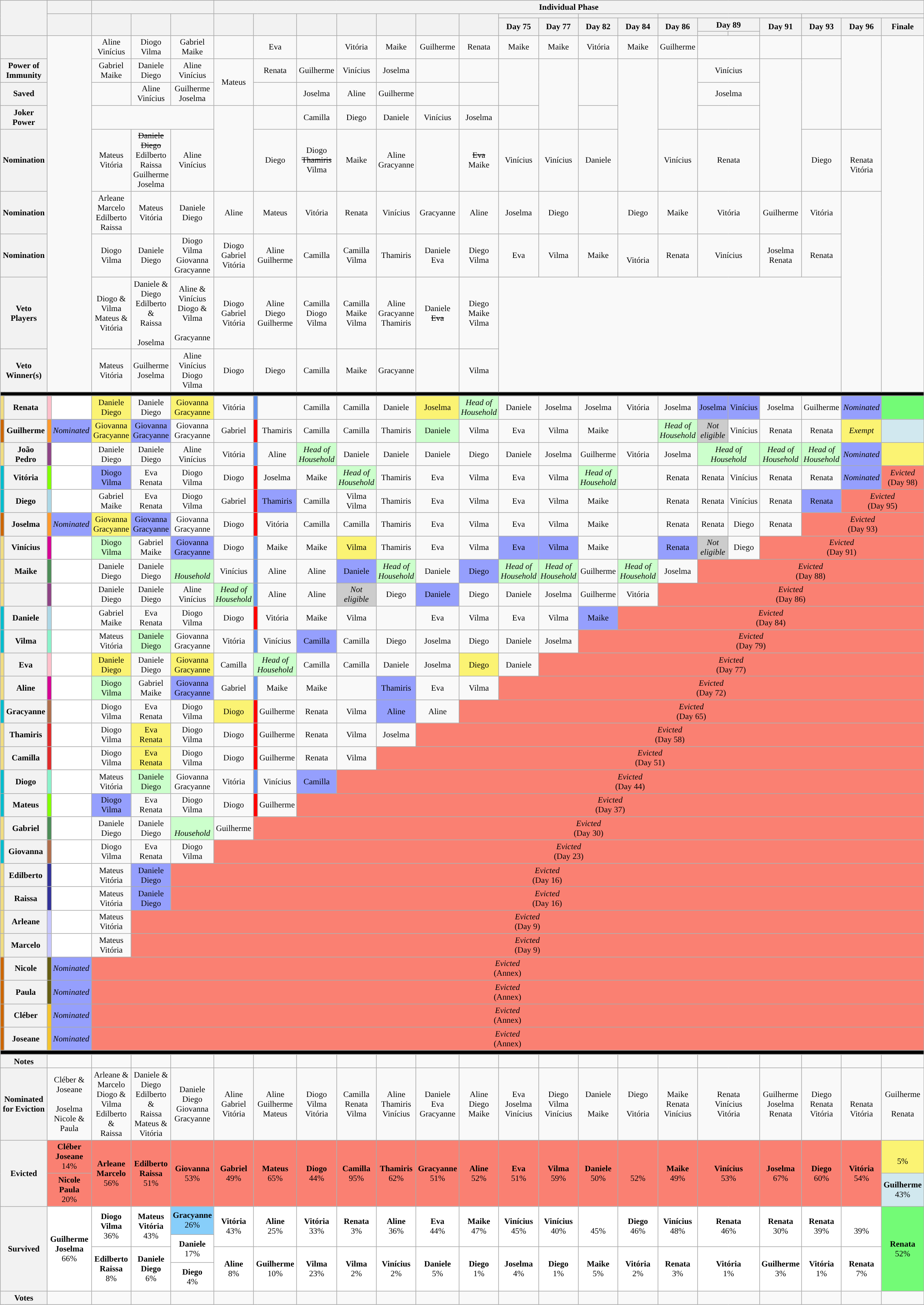<table class="wikitable" style="text-align:center; font-size:85%; ">
<tr>
<th rowspan=4 width=4.75% colspan=2></th>
<th colspan=2></th>
<th colspan=3></th>
<th colspan=19>Individual Phase</th>
</tr>
<tr>
<th rowspan=3 colspan=2 width=3.65%></th>
<th rowspan=3 width=3.65%></th>
<th rowspan=3 width=3.65%></th>
<th rowspan=3 width=3.65%></th>
<th rowspan=3 width=3.65%></th>
<th rowspan=3 colspan=2 width=3.65%></th>
<th rowspan=3 width=3.65%></th>
<th rowspan=3 width=3.65%></th>
<th rowspan=3 width=3.65%></th>
<th rowspan=3 width=3.65%></th>
<th rowspan=3 width=3.65%></th>
<th colspan=2></th>
<th colspan=2></th>
<th colspan=4></th>
<th colspan=3></th>
</tr>
<tr>
<th rowspan=2 width=3.65%>Day 75</th>
<th rowspan=2 width=3.65%>Day 77</th>
<th rowspan=2 width=3.65%>Day 82</th>
<th rowspan=2 width=3.65%>Day 84</th>
<th rowspan=2 width=3.65%>Day 86</th>
<th colspan=2 width=7.30%>Day 89</th>
<th rowspan=2 width=3.65%>Day 91</th>
<th rowspan=2 width=3.65%>Day 93</th>
<th rowspan=2 width=3.65%>Day 96</th>
<th rowspan=2 width=3.65%>Finale</th>
</tr>
<tr>
<th width=3.65%></th>
<th width=3.65%></th>
</tr>
<tr>
<th colspan=2></th>
<td rowspan=9 colspan=2></td>
<td>Aline<br>Vinícius</td>
<td>Diogo<br>Vilma</td>
<td>Gabriel<br>Maike</td>
<td></td>
<td colspan=2>Eva</td>
<td></td>
<td>Vitória</td>
<td>Maike</td>
<td>Guilherme</td>
<td>Renata</td>
<td>Maike</td>
<td>Maike</td>
<td>Vitória</td>
<td>Maike</td>
<td>Guilherme</td>
<td colspan=2></td>
<td></td>
<td></td>
<td rowspan=4></td>
<td rowspan=9></td>
</tr>
<tr>
<th colspan=2>Power of<br>Immunity</th>
<td>Gabriel<br>Maike</td>
<td>Daniele<br>Diego</td>
<td>Aline<br>Vinícius</td>
<td rowspan=2>Mateus</td>
<td colspan=2>Renata</td>
<td>Guilherme</td>
<td>Vinícius</td>
<td>Joselma</td>
<td></td>
<td></td>
<td rowspan=2></td>
<td rowspan=3></td>
<td rowspan=2></td>
<td rowspan=4></td>
<td rowspan=3></td>
<td colspan=2>Vinícius</td>
<td rowspan=4></td>
<td rowspan=3></td>
</tr>
<tr>
<th colspan=2>Saved </th>
<td><br></td>
<td>Aline<br>Vinícius</td>
<td>Guilherme<br>Joselma</td>
<td colspan=2></td>
<td>Joselma</td>
<td>Aline</td>
<td>Guilherme</td>
<td></td>
<td></td>
<td colspan=2>Joselma</td>
</tr>
<tr>
<th colspan=2>Joker<br>Power</th>
<td colspan=3></td>
<td rowspan=2></td>
<td colspan=2></td>
<td>Camilla</td>
<td>Diego</td>
<td>Daniele</td>
<td>Vinícius</td>
<td>Joselma</td>
<td></td>
<td></td>
<td colspan=2></td>
</tr>
<tr>
<th colspan=2>Nomination<br></th>
<td>Mateus<br>Vitória</td>
<td><s>Daniele</s><br><s>Diego</s><br>Edilberto<br>Raissa<br>Guilherme<br>Joselma</td>
<td>Aline<br>Vinícius</td>
<td colspan=2>Diego</td>
<td>Diogo<br><s>Thamiris</s><br>Vilma</td>
<td>Maike</td>
<td>Aline<br>Gracyanne</td>
<td></td>
<td><s>Eva</s><br>Maike</td>
<td>Vinícius</td>
<td>Vinícius</td>
<td>Daniele</td>
<td>Vinícius</td>
<td colspan=2>Renata</td>
<td>Diego</td>
<td><br>Renata<br>Vitória</td>
</tr>
<tr>
<th colspan=2>Nomination<br></th>
<td>Arleane<br>Marcelo<br>Edilberto<br>Raissa</td>
<td>Mateus<br>Vitória</td>
<td>Daniele<br>Diego</td>
<td>Aline</td>
<td colspan=2>Mateus</td>
<td>Vitória</td>
<td>Renata</td>
<td>Vinícius</td>
<td>Gracyanne</td>
<td>Aline</td>
<td>Joselma</td>
<td>Diego</td>
<td></td>
<td>Diego</td>
<td>Maike</td>
<td colspan=2>Vitória</td>
<td>Guilherme</td>
<td>Vitória</td>
<td rowspan=4></td>
</tr>
<tr>
<th colspan=2>Nomination<br></th>
<td>Diogo<br>Vilma</td>
<td>Daniele<br>Diego</td>
<td>Diogo<br>Vilma<br>Giovanna<br>Gracyanne</td>
<td>Diogo<br>Gabriel<br>Vitória</td>
<td colspan=2>Aline<br>Guilherme</td>
<td>Camilla</td>
<td>Camilla<br>Vilma</td>
<td>Thamiris</td>
<td>Daniele<br>Eva</td>
<td>Diego<br>Vilma</td>
<td>Eva</td>
<td>Vilma</td>
<td>Maike</td>
<td><br>Vitória</td>
<td>Renata</td>
<td colspan=2>Vinícius</td>
<td>Joselma<br>Renata</td>
<td>Renata</td>
</tr>
<tr>
<th colspan=2>Veto<br>Players</th>
<td>Diogo &<br>Vilma<br>Mateus &<br>Vitória</td>
<td>Daniele &<br>Diego<br>Edilberto &<br>Raissa<br><br>Joselma</td>
<td>Aline &<br>Vinícius<br>Diogo &<br>Vilma<br><br>Gracyanne</td>
<td>Diogo<br>Gabriel<br>Vitória</td>
<td colspan=2>Aline<br>Diego<br>Guilherme</td>
<td>Camilla<br>Diogo<br>Vilma</td>
<td>Camilla<br>Maike<br>Vilma</td>
<td>Aline<br>Gracyanne<br>Thamiris</td>
<td>Daniele<br><s>Eva</s><br></td>
<td>Diego<br>Maike<br>Vilma</td>
<td rowspan=2 colspan=10></td>
</tr>
<tr>
<th colspan=2>Veto<br>Winner(s)</th>
<td>Mateus<br>Vitória</td>
<td>Guilherme<br>Joselma</td>
<td>Aline<br>Vinícius<br>Diogo<br>Vilma</td>
<td>Diogo</td>
<td colspan=2>Diego</td>
<td>Camilla</td>
<td>Maike</td>
<td>Gracyanne</td>
<td></td>
<td>Vilma</td>
</tr>
<tr>
<td colspan="26" bgcolor="000000"></td>
</tr>
<tr>
<td bgcolor=#F0DC82></td>
<th>Renata</th>
<td bgcolor=FFC0CB></td>
<td bgcolor=FFFFFF><em></em></td>
<td bgcolor=FBF373>Daniele<br>Diego</td>
<td>Daniele<br>Diego</td>
<td bgcolor=FBF373>Giovanna<br>Gracyanne</td>
<td>Vitória</td>
<td bgcolor=6495ED></td>
<td></td>
<td>Camilla</td>
<td>Camilla</td>
<td>Daniele</td>
<td bgcolor=FBF373>Joselma</td>
<td bgcolor=CCFFCC><em>Head of<br>Household</em></td>
<td>Daniele</td>
<td>Joselma</td>
<td>Joselma</td>
<td>Vitória</td>
<td>Joselma</td>
<td bgcolor=959FFD>Joselma</td>
<td bgcolor=959FFD>Vinícius</td>
<td>Joselma</td>
<td>Guilherme</td>
<td bgcolor=959FFD><em>Nominated</em></td>
<td bgcolor=73FB76></td>
</tr>
<tr>
<td bgcolor=#CC6600></td>
<th>Guilherme</th>
<td bgcolor=FE9A2E></td>
<td bgcolor=959FFD><em>Nominated</em></td>
<td bgcolor=FBF373>Giovanna<br>Gracyanne</td>
<td bgcolor=959FFD>Giovanna<br>Gracyanne</td>
<td>Giovanna<br>Gracyanne</td>
<td>Gabriel</td>
<td bgcolor=FF0000></td>
<td>Thamiris</td>
<td>Camilla</td>
<td>Camilla</td>
<td>Thamiris</td>
<td bgcolor=CCFFCC>Daniele</td>
<td>Vilma</td>
<td>Eva</td>
<td>Vilma</td>
<td>Maike</td>
<td></td>
<td bgcolor=CCFFCC><em>Head of<br>Household</em></td>
<td bgcolor=CCCCCC><em>Not<br>eligible</em></td>
<td>Vinícius</td>
<td>Renata</td>
<td>Renata</td>
<td bgcolor=FBF373><em>Exempt</em></td>
<td bgcolor=D1E8EF></td>
</tr>
<tr>
<td bgcolor=#F0DC82></td>
<th>João Pedro</th>
<td bgcolor=8E4585></td>
<td bgcolor=FFFFFF><em></em></td>
<td>Daniele<br>Diego</td>
<td>Daniele<br>Diego</td>
<td>Aline<br>Vinícius</td>
<td>Vitória</td>
<td bgcolor=6495ED></td>
<td>Aline</td>
<td bgcolor=CCFFCC><em>Head of<br>Household</em></td>
<td>Daniele</td>
<td>Daniele</td>
<td>Daniele</td>
<td>Diego</td>
<td>Daniele</td>
<td>Joselma</td>
<td>Guilherme</td>
<td>Vitória</td>
<td>Joselma</td>
<td colspan=2 bgcolor=CCFFCC><em>Head of<br>Household</em></td>
<td bgcolor=CCFFCC><em>Head of<br>Household</em></td>
<td bgcolor=CCFFCC><em>Head of<br>Household</em></td>
<td bgcolor=959FFD><em>Nominated</em></td>
<td bgcolor=FBF373></td>
</tr>
<tr>
<td bgcolor=#00BDCE></td>
<th>Vitória</th>
<td bgcolor=81FF02></td>
<td bgcolor=FFFFFF><em></em></td>
<td bgcolor=959FFD>Diogo<br>Vilma</td>
<td>Eva<br>Renata</td>
<td>Diogo<br>Vilma</td>
<td>Diogo</td>
<td bgcolor=FF0000></td>
<td>Joselma</td>
<td>Maike</td>
<td bgcolor=CCFFCC><em>Head of<br>Household</em></td>
<td>Thamiris</td>
<td>Eva</td>
<td>Vilma</td>
<td>Eva</td>
<td>Vilma</td>
<td bgcolor=CCFFCC><em>Head of<br>Household</em></td>
<td></td>
<td>Renata</td>
<td>Renata</td>
<td>Vinícius</td>
<td>Renata</td>
<td>Renata</td>
<td bgcolor=959FFD><em>Nominated</em></td>
<td bgcolor=FA8072 colspan=1><em>Evicted</em><br>(Day 98)</td>
</tr>
<tr>
<td bgcolor=#00BDCE></td>
<th>Diego</th>
<td bgcolor=ADD8E6></td>
<td bgcolor=FFFFFF><em></em></td>
<td>Gabriel<br>Maike</td>
<td>Eva<br>Renata</td>
<td>Diogo<br>Vilma</td>
<td>Gabriel</td>
<td bgcolor=FF0000></td>
<td bgcolor=959FFD>Thamiris</td>
<td>Camilla</td>
<td>Vilma<br>Vilma</td>
<td>Thamiris</td>
<td>Eva</td>
<td>Vilma</td>
<td>Eva</td>
<td>Vilma</td>
<td>Maike</td>
<td></td>
<td>Renata</td>
<td>Renata</td>
<td>Vinícius</td>
<td>Renata</td>
<td bgcolor=959FFD>Renata</td>
<td bgcolor=FA8072 colspan=2><em>Evicted</em><br>(Day 95)</td>
</tr>
<tr>
<td bgcolor=#CC6600></td>
<th>Joselma</th>
<td bgcolor=FE9A2E></td>
<td bgcolor=959FFD><em>Nominated</em></td>
<td bgcolor=FBF373>Giovanna<br>Gracyanne</td>
<td bgcolor=959FFD>Giovanna<br>Gracyanne</td>
<td>Giovanna<br>Gracyanne</td>
<td>Diogo</td>
<td bgcolor=FF0000></td>
<td>Vitória</td>
<td>Camilla</td>
<td>Camilla</td>
<td>Thamiris</td>
<td>Eva</td>
<td>Vilma</td>
<td>Eva</td>
<td>Vilma</td>
<td>Maike</td>
<td></td>
<td>Renata</td>
<td>Renata</td>
<td>Diego</td>
<td>Renata</td>
<td bgcolor=FA8072 colspan=3><em>Evicted</em><br>(Day 93)</td>
</tr>
<tr>
<td bgcolor=#F0DC82></td>
<th>Vinícius</th>
<td bgcolor=D60595></td>
<td bgcolor=FFFFFF><em></em></td>
<td bgcolor=CCFFCC>Diogo<br>Vilma</td>
<td>Gabriel<br>Maike</td>
<td bgcolor=959FFD>Giovanna<br>Gracyanne</td>
<td>Diogo</td>
<td bgcolor=6495ED></td>
<td>Maike</td>
<td>Maike</td>
<td bgcolor=FBF373>Vilma</td>
<td>Thamiris</td>
<td>Eva</td>
<td>Vilma</td>
<td bgcolor=959FFD>Eva</td>
<td bgcolor=959FFD>Vilma</td>
<td>Maike</td>
<td></td>
<td bgcolor=959FFD>Renata</td>
<td bgcolor=CCCCCC><em>Not<br>eligible</em></td>
<td>Diego</td>
<td bgcolor=FA8072 colspan=4><em>Evicted</em><br>(Day 91)</td>
</tr>
<tr>
<td bgcolor=#F0DC82></td>
<th>Maike</th>
<td bgcolor=4D8C57></td>
<td bgcolor=FFFFFF><em></em></td>
<td>Daniele<br>Diego</td>
<td>Daniele<br>Diego</td>
<td bgcolor=CCFFCC><em><br>Household</em></td>
<td>Vinícius</td>
<td bgcolor=6495ED></td>
<td>Aline</td>
<td>Aline</td>
<td bgcolor=959FFD>Daniele</td>
<td bgcolor=CCFFCC><em>Head of<br>Household</em></td>
<td>Daniele</td>
<td bgcolor=959FFD>Diego</td>
<td bgcolor=CCFFCC><em>Head of<br>Household</em></td>
<td bgcolor=CCFFCC><em>Head of<br>Household</em></td>
<td>Guilherme</td>
<td bgcolor=CCFFCC><em>Head of<br>Household</em></td>
<td>Joselma</td>
<td bgcolor=FA8072 colspan=6><em>Evicted</em><br>(Day 88)</td>
</tr>
<tr>
<td bgcolor=#F0DC82></td>
<th></th>
<td bgcolor=8E4585></td>
<td bgcolor=FFFFFF><em></em></td>
<td>Daniele<br>Diego</td>
<td>Daniele<br>Diego</td>
<td>Aline<br>Vinícius</td>
<td bgcolor=CCFFCC><em>Head of<br>Household</em></td>
<td bgcolor=6495ED></td>
<td>Aline</td>
<td>Aline</td>
<td bgcolor=CCCCCC><em>Not<br>eligible</em></td>
<td>Diego</td>
<td bgcolor=959FFD>Daniele</td>
<td>Diego</td>
<td>Daniele</td>
<td>Joselma</td>
<td>Guilherme</td>
<td>Vitória</td>
<td bgcolor=FA8072 colspan=7><em>Evicted</em><br>(Day 86)</td>
</tr>
<tr>
<td bgcolor=#00BDCE></td>
<th>Daniele</th>
<td bgcolor=ADD8E6></td>
<td bgcolor=FFFFFF><em></em></td>
<td>Gabriel<br>Maike</td>
<td>Eva<br>Renata</td>
<td>Diogo<br>Vilma</td>
<td>Diogo</td>
<td bgcolor=FF0000></td>
<td>Vitória</td>
<td>Maike</td>
<td>Vilma</td>
<td></td>
<td>Eva</td>
<td>Vilma</td>
<td>Eva</td>
<td>Vilma</td>
<td bgcolor=959FFD>Maike</td>
<td bgcolor=FA8072 colspan=8><em>Evicted</em><br>(Day 84)</td>
</tr>
<tr>
<td bgcolor=#00BDCE></td>
<th>Vilma</th>
<td bgcolor=8CF2CB></td>
<td bgcolor=FFFFFF><em></em></td>
<td>Mateus<br>Vitória</td>
<td bgcolor=CCFFCC>Daniele<br>Diego</td>
<td>Giovanna<br>Gracyanne</td>
<td>Vitória</td>
<td bgcolor=6495ED></td>
<td>Vinícius</td>
<td bgcolor=959FFD>Camilla</td>
<td>Camilla</td>
<td>Diego</td>
<td>Joselma</td>
<td>Diego</td>
<td>Daniele</td>
<td>Joselma</td>
<td bgcolor=FA8072 colspan=9><em>Evicted</em><br>(Day 79)</td>
</tr>
<tr>
<td bgcolor=#F0DC82></td>
<th>Eva</th>
<td bgcolor=FFC0CB></td>
<td bgcolor=FFFFFF><em></em></td>
<td bgcolor=FBF373>Daniele<br>Diego</td>
<td>Daniele<br>Diego</td>
<td bgcolor=FBF373>Giovanna<br>Gracyanne</td>
<td>Camilla</td>
<td colspan=2 bgcolor=CCFFCC><em>Head of<br>Household</em></td>
<td>Camilla</td>
<td>Camilla</td>
<td>Daniele</td>
<td>Joselma</td>
<td bgcolor=FBF373>Diego</td>
<td>Daniele</td>
<td bgcolor=FA8072 colspan=10><em>Evicted</em><br>(Day 77)</td>
</tr>
<tr>
<td bgcolor=#F0DC82></td>
<th>Aline</th>
<td bgcolor=D60595></td>
<td bgcolor=FFFFFF><em></em></td>
<td bgcolor=CCFFCC>Diogo<br>Vilma</td>
<td>Gabriel<br>Maike</td>
<td bgcolor=959FFD>Giovanna<br>Gracyanne</td>
<td>Gabriel</td>
<td bgcolor=6495ED></td>
<td>Maike</td>
<td>Maike</td>
<td></td>
<td bgcolor=959FFD>Thamiris</td>
<td>Eva</td>
<td>Vilma</td>
<td bgcolor=FA8072 colspan=11><em>Evicted</em><br>(Day 72)</td>
</tr>
<tr>
<td bgcolor=#00BDCE></td>
<th>Gracyanne</th>
<td bgcolor=AF6E4D></td>
<td bgcolor=FFFFFF><em></em></td>
<td>Diogo<br>Vilma</td>
<td>Eva<br>Renata</td>
<td>Diogo<br>Vilma</td>
<td bgcolor=FBF373>Diogo</td>
<td bgcolor=FF0000></td>
<td>Guilherme</td>
<td>Renata</td>
<td>Vilma</td>
<td bgcolor=959FFD>Aline</td>
<td>Aline</td>
<td bgcolor=FA8072 colspan=12><em>Evicted</em><br>(Day 65)</td>
</tr>
<tr>
<td bgcolor=#F0DC82></td>
<th>Thamiris</th>
<td bgcolor=E12C2C></td>
<td bgcolor=FFFFFF><em></em></td>
<td>Diogo<br>Vilma</td>
<td bgcolor=FBF373>Eva<br>Renata</td>
<td>Diogo<br>Vilma</td>
<td>Diogo</td>
<td bgcolor=FF0000></td>
<td>Guilherme</td>
<td>Renata</td>
<td>Vilma</td>
<td>Joselma</td>
<td bgcolor=FA8072 colspan=13><em>Evicted</em><br>(Day 58)</td>
</tr>
<tr>
<td bgcolor=#F0DC82></td>
<th>Camilla</th>
<td bgcolor=E12C2C></td>
<td bgcolor=FFFFFF><em></em></td>
<td>Diogo<br>Vilma</td>
<td bgcolor=FBF373>Eva<br>Renata</td>
<td>Diogo<br>Vilma</td>
<td>Diogo</td>
<td bgcolor=FF0000></td>
<td>Guilherme</td>
<td>Renata</td>
<td>Vilma</td>
<td bgcolor=FA8072 colspan=14><em>Evicted</em><br>(Day 51)</td>
</tr>
<tr>
<td bgcolor=#00BDCE></td>
<th>Diogo</th>
<td bgcolor=8CF2CB></td>
<td bgcolor=FFFFFF><em></em></td>
<td>Mateus<br>Vitória</td>
<td bgcolor=CCFFCC>Daniele<br>Diego</td>
<td>Giovanna<br>Gracyanne</td>
<td>Vitória</td>
<td bgcolor=6495ED></td>
<td>Vinícius</td>
<td bgcolor=959FFD>Camilla</td>
<td bgcolor=FA8072 colspan=15><em>Evicted</em><br>(Day 44)</td>
</tr>
<tr>
<td bgcolor=#00BDCE></td>
<th>Mateus</th>
<td bgcolor=81FF02></td>
<td bgcolor=FFFFFF><em></em></td>
<td bgcolor=959FFD>Diogo<br>Vilma</td>
<td>Eva<br>Renata</td>
<td>Diogo<br>Vilma</td>
<td>Diogo</td>
<td bgcolor=FF0000></td>
<td>Guilherme</td>
<td bgcolor=FA8072 colspan=16><em>Evicted</em><br>(Day 37)</td>
</tr>
<tr>
<td bgcolor=#F0DC82></td>
<th>Gabriel</th>
<td bgcolor=4D8C57></td>
<td bgcolor=FFFFFF><em></em></td>
<td>Daniele<br>Diego</td>
<td>Daniele<br>Diego</td>
<td bgcolor=CCFFCC><em><br>Household</em></td>
<td>Guilherme</td>
<td bgcolor=FA8072 colspan=18><em>Evicted</em><br>(Day 30)</td>
</tr>
<tr>
<td bgcolor=#00BDCE></td>
<th>Giovanna</th>
<td bgcolor=AF6E4D></td>
<td bgcolor=FFFFFF><em></em></td>
<td>Diogo<br>Vilma</td>
<td>Eva<br>Renata</td>
<td>Diogo<br>Vilma</td>
<td bgcolor=FA8072 colspan=19><em>Evicted</em><br>(Day 23)</td>
</tr>
<tr>
<td bgcolor=#F0DC82></td>
<th>Edilberto</th>
<td bgcolor=333399></td>
<td bgcolor=FFFFFF><em></em></td>
<td>Mateus<br>Vitória</td>
<td bgcolor=959FFD>Daniele<br>Diego</td>
<td bgcolor=FA8072 colspan=20><em>Evicted</em><br>(Day 16)</td>
</tr>
<tr>
<td bgcolor=#F0DC82></td>
<th>Raissa</th>
<td bgcolor=333399></td>
<td bgcolor=FFFFFF><em></em></td>
<td>Mateus<br>Vitória</td>
<td bgcolor=959FFD>Daniele<br>Diego</td>
<td bgcolor=FA8072 colspan=20><em>Evicted</em><br>(Day 16)</td>
</tr>
<tr>
<td bgcolor=#F0DC82></td>
<th>Arleane</th>
<td bgcolor=C8C8FF></td>
<td bgcolor=FFFFFF><em></em></td>
<td>Mateus<br>Vitória</td>
<td bgcolor=FA8072 colspan=21><em>Evicted</em><br>(Day 9)</td>
</tr>
<tr>
<td bgcolor=#F0DC82></td>
<th>Marcelo</th>
<td bgcolor=C8C8FF></td>
<td bgcolor=FFFFFF><em></em></td>
<td>Mateus<br>Vitória</td>
<td bgcolor=FA8072 colspan=21><em>Evicted</em><br>(Day 9)</td>
</tr>
<tr>
<td bgcolor=#CC6600></td>
<th>Nicole</th>
<td bgcolor=665E14></td>
<td bgcolor=959FFD><em>Nominated</em></td>
<td bgcolor=FA8072 colspan=22><em>Evicted</em><br>(Annex)</td>
</tr>
<tr>
<td bgcolor=#CC6600></td>
<th>Paula</th>
<td bgcolor=665E14></td>
<td bgcolor=959FFD><em>Nominated</em></td>
<td bgcolor=FA8072 colspan=22><em>Evicted</em><br>(Annex)</td>
</tr>
<tr>
<td bgcolor=#CC6600></td>
<th>Cléber</th>
<td bgcolor=F4C430></td>
<td bgcolor=959FFD><em>Nominated</em></td>
<td bgcolor=FA8072 colspan=22><em>Evicted</em><br>(Annex)</td>
</tr>
<tr>
<td bgcolor=#CC6600></td>
<th>Joseane</th>
<td bgcolor=F4C430></td>
<td bgcolor=959FFD><em>Nominated</em></td>
<td bgcolor=FA8072 colspan=22><em>Evicted</em><br>(Annex)</td>
</tr>
<tr>
<td colspan="26" bgcolor="000000"></td>
</tr>
<tr>
<th colspan=2>Notes </th>
<td colspan=2></td>
<td></td>
<td></td>
<td></td>
<td></td>
<td colspan=2></td>
<td></td>
<td></td>
<td></td>
<td></td>
<td></td>
<td></td>
<td></td>
<td></td>
<td></td>
<td></td>
<td colspan=2></td>
<td></td>
<td></td>
<td></td>
<td></td>
</tr>
<tr>
<th colspan=2>Nominated<br>for Eviction</th>
<td colspan=2>Cléber &<br>Joseane<br><br>Joselma<br>Nicole &<br>Paula</td>
<td>Arleane &<br>Marcelo<br>Diogo &<br>Vilma<br>Edilberto &<br>Raissa</td>
<td>Daniele &<br>Diego<br>Edilberto &<br>Raissa<br>Mateus &<br>Vitória</td>
<td>Daniele<br>Diego<br>Giovanna<br>Gracyanne</td>
<td>Aline<br>Gabriel<br>Vitória</td>
<td colspan=2>Aline<br>Guilherme<br>Mateus</td>
<td>Diogo<br>Vilma<br>Vitória</td>
<td>Camilla<br>Renata<br>Vilma</td>
<td>Aline<br>Thamiris<br>Vinícius</td>
<td>Daniele<br>Eva<br>Gracyanne</td>
<td>Aline<br>Diego<br>Maike</td>
<td>Eva<br>Joselma<br>Vinícius</td>
<td>Diego<br>Vilma<br>Vinícius</td>
<td>Daniele<br><br>Maike</td>
<td>Diego<br><br>Vitória</td>
<td>Maike<br>Renata<br>Vinícius</td>
<td colspan=2>Renata<br>Vinícius<br>Vitória</td>
<td>Guilherme<br>Joselma<br>Renata</td>
<td>Diego<br>Renata<br>Vitória</td>
<td><br>Renata<br>Vitória</td>
<td>Guilherme<br><br>Renata</td>
</tr>
<tr>
<th rowspan=2 colspan=2>Evicted </th>
<td rowspan=1 colspan=2 bgcolor=FA8072><strong>Cléber</strong><br><strong>Joseane</strong><br>14%<br></td>
<td rowspan=2 bgcolor=FA8072><strong>Arleane</strong><br><strong>Marcelo</strong><br>56%<br></td>
<td rowspan=2 bgcolor=FA8072><strong>Edilberto</strong><br><strong>Raissa</strong><br>51%<br></td>
<td rowspan=2 bgcolor=FA8072><strong>Giovanna</strong><br>53%<br></td>
<td rowspan=2 bgcolor=FA8072><strong>Gabriel</strong><br>49%<br></td>
<td rowspan=2 colspan=2 bgcolor=FA8072><strong>Mateus</strong><br>65%<br></td>
<td rowspan=2 bgcolor=FA8072><strong>Diogo</strong><br>44%<br></td>
<td rowspan=2 bgcolor=FA8072><strong>Camilla</strong><br>95%<br></td>
<td rowspan=2 bgcolor=FA8072><strong>Thamiris</strong><br>62%<br></td>
<td rowspan=2 bgcolor=FA8072><strong>Gracyanne</strong><br>51%<br></td>
<td rowspan=2 bgcolor=FA8072><strong>Aline</strong><br>52%<br></td>
<td rowspan=2 bgcolor=FA8072><strong>Eva</strong><br>51%<br></td>
<td rowspan=2 bgcolor=FA8072><strong>Vilma</strong><br>59%<br></td>
<td rowspan=2 bgcolor=FA8072><strong>Daniele</strong><br>50%<br></td>
<td rowspan=2 bgcolor=FA8072><strong></strong><br>52%<br></td>
<td rowspan=2 bgcolor=FA8072><strong>Maike</strong><br>49%<br></td>
<td rowspan=2 colspan=2 bgcolor=FA8072><strong>Vinícius</strong><br>53%<br></td>
<td rowspan=2 bgcolor=FA8072><strong>Joselma</strong><br>67%<br></td>
<td rowspan=2 bgcolor=FA8072><strong>Diego</strong><br>60%<br></td>
<td rowspan=2 bgcolor=FA8072><strong>Vitória</strong><br>54%<br></td>
<td rowspan=1 bgcolor=FBF373><strong></strong><br>5%<br></td>
</tr>
<tr>
<td rowspan=1 colspan=2 bgcolor=FA8072><strong>Nicole</strong><br><strong>Paula</strong><br>20%<br></td>
<td rowspan=1 bgcolor=D1E8EF><strong>Guilherme</strong><br>43%<br></td>
</tr>
<tr>
<th style="height:120px" rowspan=4 colspan=2>Survived</th>
<td style="height:120px" rowspan=4 colspan=2 bgcolor=FFFFFF><strong>Guilherme</strong><br><strong>Joselma</strong><br>66%<br></td>
<td style="height:60px" rowspan=2 bgcolor=FFFFFF><strong>Diogo</strong><br><strong>Vilma</strong><br>36%<br></td>
<td style="height:60px" rowspan=2 bgcolor=FFFFFF><strong>Mateus</strong><br><strong>Vitória</strong><br>43%<br></td>
<td style="height:40px" rowspan=1 bgcolor=87CEFA><strong>Gracyanne</strong><br>26%<br></td>
<td style="height:60px" rowspan=2 bgcolor=FFFFFF><strong>Vitória</strong><br>43%<br></td>
<td style="height:60px" rowspan=2 colspan=2 bgcolor=FFFFFF><strong>Aline</strong><br>25%<br></td>
<td style="height:60px" rowspan=2 bgcolor=FFFFFF><strong>Vitória</strong><br>33%<br></td>
<td style="height:60px" rowspan=2 bgcolor=FFFFFF><strong>Renata</strong><br>3%<br></td>
<td style="height:60px" rowspan=2 bgcolor=FFFFFF><strong>Aline</strong><br>36%<br></td>
<td style="height:60px" rowspan=2 bgcolor=FFFFFF><strong>Eva</strong><br>44%<br></td>
<td style="height:60px" rowspan=2 bgcolor=FFFFFF><strong>Maike</strong><br>47%<br></td>
<td style="height:60px" rowspan=2 bgcolor=FFFFFF><strong>Vinícius</strong><br>45%<br></td>
<td style="height:60px" rowspan=2 bgcolor=FFFFFF><strong>Vinícius</strong><br>40%<br></td>
<td style="height:60px" rowspan=2 bgcolor=FFFFFF><strong></strong><br>45%<br></td>
<td style="height:60px" rowspan=2 bgcolor=FFFFFF><strong>Diego</strong><br>46%<br></td>
<td style="height:60px" rowspan=2 bgcolor=FFFFFF><strong>Vinícius</strong><br>48%<br></td>
<td style="height:60px" rowspan=2 colspan=2 bgcolor=FFFFFF><strong>Renata</strong><br>46%<br></td>
<td style="height:60px" rowspan=2 bgcolor=FFFFFF><strong>Renata</strong><br>30%<br></td>
<td style="height:60px" rowspan=2 bgcolor=FFFFFF><strong>Renata</strong><br>39%<br></td>
<td style="height:60px" rowspan=2 bgcolor=FFFFFF><strong></strong><br>39%<br></td>
<td style="height:120px" rowspan=4 bgcolor=73FB76><strong>Renata</strong><br>52%<br></td>
</tr>
<tr>
<td style="height:40px" rowspan=2 bgcolor=FFFFFF><strong>Daniele</strong><br>17%<br></td>
</tr>
<tr>
<td style="height:60px" rowspan=2 bgcolor=FFFFFF><strong>Edilberto</strong><br><strong>Raissa</strong><br>8%<br></td>
<td style="height:60px" rowspan=2 bgcolor=FFFFFF><strong>Daniele</strong><br><strong>Diego</strong><br>6%<br></td>
<td style="height:60px" rowspan=2 bgcolor=FFFFFF><strong>Aline</strong><br>8%<br></td>
<td style="height:60px" rowspan=2 colspan=2 bgcolor=FFFFFF><strong>Guilherme</strong><br>10%<br></td>
<td style="height:60px" rowspan=2 bgcolor=FFFFFF><strong>Vilma</strong><br>23%<br></td>
<td style="height:60px" rowspan=2 bgcolor=FFFFFF><strong>Vilma</strong><br>2%<br></td>
<td style="height:60px" rowspan=2 bgcolor=FFFFFF><strong>Vinícius</strong><br>2%<br></td>
<td style="height:60px" rowspan=2 bgcolor=FFFFFF><strong>Daniele</strong><br>5%<br></td>
<td style="height:60px" rowspan=2 bgcolor=FFFFFF><strong>Diego</strong><br>1%<br></td>
<td style="height:60px" rowspan=2 bgcolor=FFFFFF><strong>Joselma</strong><br>4%<br></td>
<td style="height:60px" rowspan=2 bgcolor=FFFFFF><strong>Diego</strong><br>1%<br></td>
<td style="height:60px" rowspan=2 bgcolor=FFFFFF><strong>Maike</strong><br>5%<br></td>
<td style="height:60px" rowspan=2 bgcolor=FFFFFF><strong>Vitória</strong><br>2%<br></td>
<td style="height:60px" rowspan=2 bgcolor=FFFFFF><strong>Renata</strong><br>3%<br></td>
<td style="height:60px" rowspan=2 colspan=2 bgcolor=FFFFFF><strong>Vitória</strong><br>1%<br></td>
<td style="height:60px" rowspan=2 bgcolor=FFFFFF><strong>Guilherme</strong><br>3%<br></td>
<td style="height:60px" rowspan=2 bgcolor=FFFFFF><strong>Vitória</strong><br>1%<br></td>
<td style="height:60px" rowspan=2 bgcolor=FFFFFF><strong>Renata</strong><br>7%<br></td>
</tr>
<tr>
<td style="height:40px" rowspan=1 bgcolor=FFFFFF><strong>Diego</strong><br>4%<br></td>
</tr>
<tr>
<th colspan=2>Votes</th>
<td colspan=2></td>
<td></td>
<td></td>
<td></td>
<td></td>
<td colspan=2></td>
<td></td>
<td></td>
<td></td>
<td></td>
<td></td>
<td></td>
<td></td>
<td></td>
<td></td>
<td></td>
<td colspan=2></td>
<td></td>
<td></td>
<td></td>
<td></td>
</tr>
</table>
